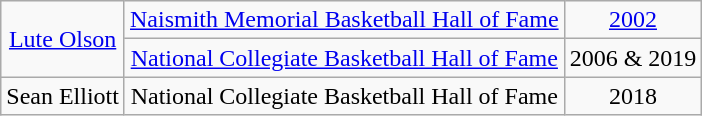<table class="wikitable" style="text-align:center;">
<tr>
<td rowspan=2><a href='#'>Lute Olson</a></td>
<td><a href='#'>Naismith Memorial Basketball Hall of Fame</a></td>
<td><a href='#'>2002</a></td>
</tr>
<tr>
<td><a href='#'>National Collegiate Basketball Hall of Fame</a></td>
<td>2006 & 2019</td>
</tr>
<tr>
<td>Sean Elliott</td>
<td>National Collegiate Basketball Hall of Fame</td>
<td>2018</td>
</tr>
</table>
